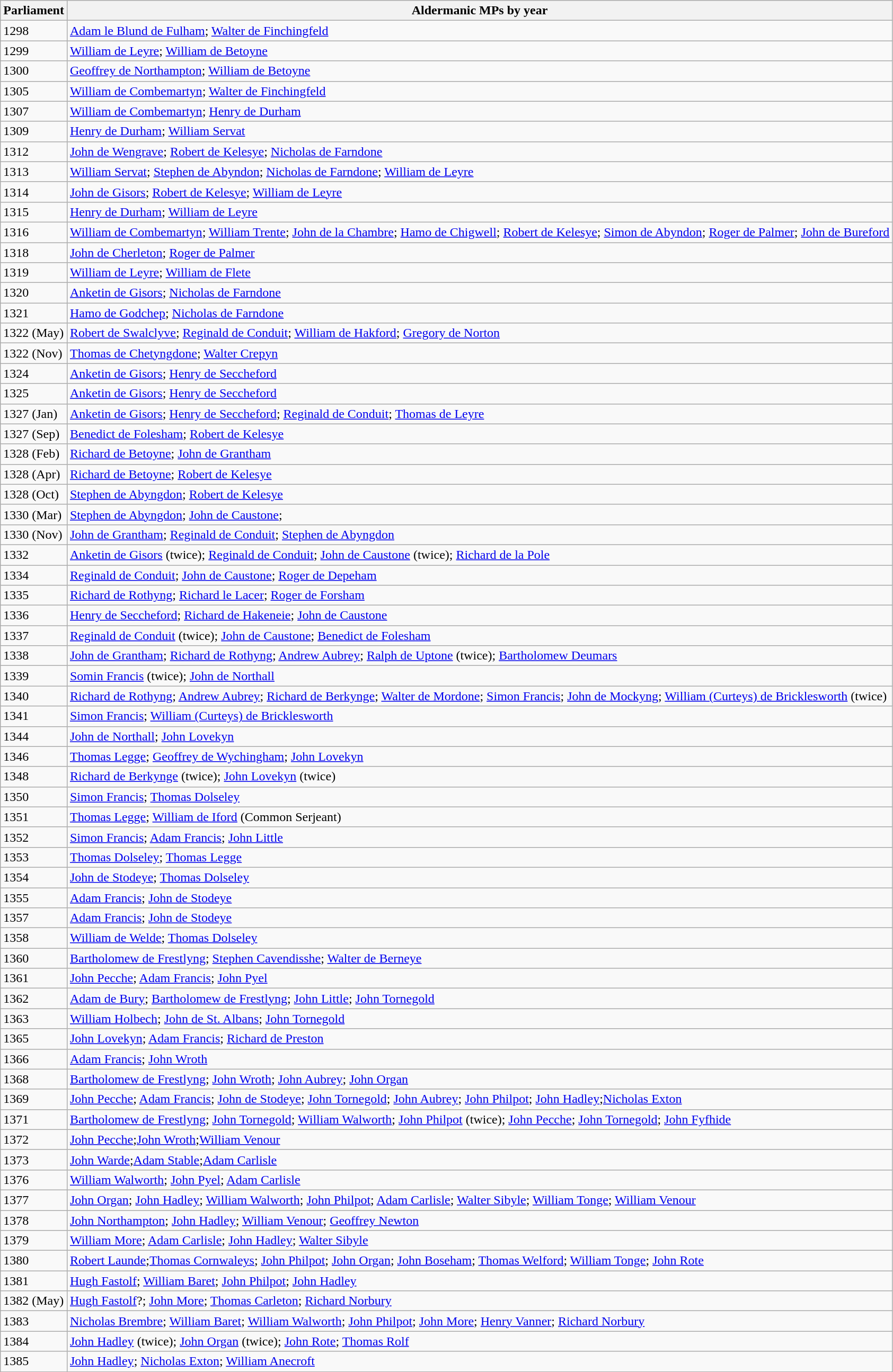<table class="wikitable">
<tr>
<th>Parliament</th>
<th>Aldermanic MPs by year</th>
</tr>
<tr>
<td>1298</td>
<td><a href='#'>Adam le Blund de Fulham</a>; <a href='#'>Walter de Finchingfeld</a></td>
</tr>
<tr>
<td>1299</td>
<td><a href='#'>William de Leyre</a>; <a href='#'>William de Betoyne</a></td>
</tr>
<tr>
<td>1300</td>
<td><a href='#'>Geoffrey de Northampton</a>; <a href='#'>William de Betoyne</a></td>
</tr>
<tr>
<td>1305</td>
<td><a href='#'>William de Combemartyn</a>; <a href='#'>Walter de Finchingfeld</a></td>
</tr>
<tr>
<td>1307</td>
<td><a href='#'>William de Combemartyn</a>; <a href='#'>Henry de Durham</a></td>
</tr>
<tr>
<td>1309</td>
<td><a href='#'>Henry de Durham</a>; <a href='#'>William Servat</a></td>
</tr>
<tr>
<td>1312</td>
<td><a href='#'>John de Wengrave</a>; <a href='#'>Robert de Kelesye</a>; <a href='#'>Nicholas de Farndone</a></td>
</tr>
<tr>
<td>1313</td>
<td><a href='#'>William Servat</a>; <a href='#'>Stephen de Abyndon</a>; <a href='#'>Nicholas de Farndone</a>; <a href='#'>William de Leyre</a></td>
</tr>
<tr>
<td>1314</td>
<td><a href='#'>John de Gisors</a>; <a href='#'>Robert de Kelesye</a>; <a href='#'>William de Leyre</a></td>
</tr>
<tr>
<td>1315</td>
<td><a href='#'>Henry de Durham</a>; <a href='#'>William de Leyre</a></td>
</tr>
<tr>
<td>1316</td>
<td><a href='#'>William de Combemartyn</a>; <a href='#'>William Trente</a>; <a href='#'>John de la Chambre</a>; <a href='#'>Hamo de Chigwell</a>; <a href='#'>Robert de Kelesye</a>; <a href='#'>Simon de Abyndon</a>; <a href='#'>Roger de Palmer</a>; <a href='#'>John de Bureford</a></td>
</tr>
<tr>
<td>1318</td>
<td><a href='#'>John de Cherleton</a>; <a href='#'>Roger de Palmer</a></td>
</tr>
<tr>
<td>1319</td>
<td><a href='#'>William de Leyre</a>; <a href='#'>William de Flete</a></td>
</tr>
<tr>
<td>1320</td>
<td><a href='#'>Anketin de Gisors</a>; <a href='#'>Nicholas de Farndone</a></td>
</tr>
<tr>
<td>1321</td>
<td><a href='#'>Hamo de Godchep</a>; <a href='#'>Nicholas de Farndone</a></td>
</tr>
<tr>
<td>1322 (May)</td>
<td><a href='#'>Robert de Swalclyve</a>; <a href='#'>Reginald de Conduit</a>; <a href='#'>William de Hakford</a>; <a href='#'>Gregory de Norton</a></td>
</tr>
<tr>
<td>1322 (Nov)</td>
<td><a href='#'>Thomas de Chetyngdone</a>; <a href='#'>Walter Crepyn</a></td>
</tr>
<tr>
<td>1324</td>
<td><a href='#'>Anketin de Gisors</a>; <a href='#'>Henry de Seccheford</a></td>
</tr>
<tr>
<td>1325</td>
<td><a href='#'>Anketin de Gisors</a>; <a href='#'>Henry de Seccheford</a></td>
</tr>
<tr>
<td>1327 (Jan)</td>
<td><a href='#'>Anketin de Gisors</a>; <a href='#'>Henry de Seccheford</a>; <a href='#'>Reginald de Conduit</a>; <a href='#'>Thomas de Leyre</a></td>
</tr>
<tr>
<td>1327 (Sep)</td>
<td><a href='#'>Benedict de Folesham</a>; <a href='#'>Robert de Kelesye</a></td>
</tr>
<tr>
<td>1328 (Feb)</td>
<td><a href='#'>Richard de Betoyne</a>; <a href='#'>John de Grantham</a></td>
</tr>
<tr>
<td>1328 (Apr)</td>
<td><a href='#'>Richard de Betoyne</a>; <a href='#'>Robert de Kelesye</a></td>
</tr>
<tr>
<td>1328 (Oct)</td>
<td><a href='#'>Stephen de Abyngdon</a>; <a href='#'>Robert de Kelesye</a></td>
</tr>
<tr>
<td>1330 (Mar)</td>
<td><a href='#'>Stephen de Abyngdon</a>; <a href='#'>John de Caustone</a>;</td>
</tr>
<tr>
<td>1330 (Nov)</td>
<td><a href='#'>John de Grantham</a>; <a href='#'>Reginald de Conduit</a>; <a href='#'>Stephen de Abyngdon</a></td>
</tr>
<tr>
<td>1332</td>
<td><a href='#'>Anketin de Gisors</a> (twice); <a href='#'>Reginald de Conduit</a>; <a href='#'>John de Caustone</a> (twice); <a href='#'>Richard de la Pole</a></td>
</tr>
<tr>
<td>1334</td>
<td><a href='#'>Reginald de Conduit</a>; <a href='#'>John de Caustone</a>; <a href='#'>Roger de Depeham</a></td>
</tr>
<tr>
<td>1335</td>
<td><a href='#'>Richard de Rothyng</a>; <a href='#'>Richard le Lacer</a>; <a href='#'>Roger de Forsham</a></td>
</tr>
<tr>
<td>1336</td>
<td><a href='#'>Henry de Seccheford</a>; <a href='#'>Richard de Hakeneie</a>; <a href='#'>John de Caustone</a></td>
</tr>
<tr>
<td>1337</td>
<td><a href='#'>Reginald de Conduit</a> (twice); <a href='#'>John de Caustone</a>; <a href='#'>Benedict de Folesham</a></td>
</tr>
<tr>
<td>1338</td>
<td><a href='#'>John de Grantham</a>; <a href='#'>Richard de Rothyng</a>; <a href='#'>Andrew Aubrey</a>; <a href='#'>Ralph de Uptone</a> (twice); <a href='#'>Bartholomew Deumars</a></td>
</tr>
<tr>
<td>1339</td>
<td><a href='#'>Somin Francis</a> (twice); <a href='#'>John de Northall</a></td>
</tr>
<tr>
<td>1340</td>
<td><a href='#'>Richard de Rothyng</a>; <a href='#'>Andrew Aubrey</a>; <a href='#'>Richard de Berkynge</a>; <a href='#'>Walter de Mordone</a>; <a href='#'>Simon Francis</a>; <a href='#'>John de Mockyng</a>; <a href='#'>William (Curteys) de Bricklesworth</a> (twice)</td>
</tr>
<tr>
<td>1341</td>
<td><a href='#'>Simon Francis</a>; <a href='#'>William (Curteys) de Bricklesworth</a></td>
</tr>
<tr>
<td>1344</td>
<td><a href='#'>John de Northall</a>; <a href='#'>John Lovekyn</a></td>
</tr>
<tr>
<td>1346</td>
<td><a href='#'>Thomas Legge</a>; <a href='#'>Geoffrey de Wychingham</a>; <a href='#'>John Lovekyn</a></td>
</tr>
<tr>
<td>1348</td>
<td><a href='#'>Richard de Berkynge</a> (twice); <a href='#'>John Lovekyn</a> (twice)</td>
</tr>
<tr>
<td>1350</td>
<td><a href='#'>Simon Francis</a>; <a href='#'>Thomas Dolseley</a></td>
</tr>
<tr>
<td>1351</td>
<td><a href='#'>Thomas Legge</a>; <a href='#'>William de Iford</a> (Common Serjeant)</td>
</tr>
<tr>
<td>1352</td>
<td><a href='#'>Simon Francis</a>; <a href='#'>Adam Francis</a>; <a href='#'>John Little</a></td>
</tr>
<tr>
<td>1353</td>
<td><a href='#'>Thomas Dolseley</a>; <a href='#'>Thomas Legge</a></td>
</tr>
<tr>
<td>1354</td>
<td><a href='#'>John de Stodeye</a>; <a href='#'>Thomas Dolseley</a></td>
</tr>
<tr>
<td>1355</td>
<td><a href='#'>Adam Francis</a>; <a href='#'>John de Stodeye</a></td>
</tr>
<tr>
<td>1357</td>
<td><a href='#'>Adam Francis</a>; <a href='#'>John de Stodeye</a></td>
</tr>
<tr>
<td>1358</td>
<td><a href='#'>William de Welde</a>; <a href='#'>Thomas Dolseley</a></td>
</tr>
<tr>
<td>1360</td>
<td><a href='#'>Bartholomew de Frestlyng</a>; <a href='#'>Stephen Cavendisshe</a>; <a href='#'>Walter de Berneye</a></td>
</tr>
<tr>
<td>1361</td>
<td><a href='#'>John Pecche</a>; <a href='#'>Adam Francis</a>; <a href='#'>John Pyel</a></td>
</tr>
<tr>
<td>1362</td>
<td><a href='#'>Adam de Bury</a>; <a href='#'>Bartholomew de Frestlyng</a>; <a href='#'>John Little</a>; <a href='#'>John Tornegold</a></td>
</tr>
<tr>
<td>1363</td>
<td><a href='#'>William Holbech</a>; <a href='#'>John de St. Albans</a>; <a href='#'>John Tornegold</a></td>
</tr>
<tr>
<td>1365</td>
<td><a href='#'>John Lovekyn</a>; <a href='#'>Adam Francis</a>; <a href='#'>Richard de Preston</a></td>
</tr>
<tr>
<td>1366</td>
<td><a href='#'>Adam Francis</a>; <a href='#'>John Wroth</a></td>
</tr>
<tr>
<td>1368</td>
<td><a href='#'>Bartholomew de Frestlyng</a>; <a href='#'>John Wroth</a>; <a href='#'>John Aubrey</a>; <a href='#'>John Organ</a></td>
</tr>
<tr>
<td>1369</td>
<td><a href='#'>John Pecche</a>; <a href='#'>Adam Francis</a>; <a href='#'>John de Stodeye</a>; <a href='#'>John Tornegold</a>; <a href='#'>John Aubrey</a>; <a href='#'>John Philpot</a>; <a href='#'>John Hadley</a>;<a href='#'>Nicholas Exton</a></td>
</tr>
<tr>
<td>1371</td>
<td><a href='#'>Bartholomew de Frestlyng</a>; <a href='#'>John Tornegold</a>; <a href='#'>William Walworth</a>; <a href='#'>John Philpot</a> (twice); <a href='#'>John Pecche</a>; <a href='#'>John Tornegold</a>; <a href='#'>John Fyfhide</a></td>
</tr>
<tr>
<td>1372</td>
<td><a href='#'>John Pecche</a>;<a href='#'>John Wroth</a>;<a href='#'>William Venour</a></td>
</tr>
<tr>
<td>1373</td>
<td><a href='#'>John Warde</a>;<a href='#'>Adam Stable</a>;<a href='#'>Adam Carlisle</a></td>
</tr>
<tr>
<td>1376</td>
<td><a href='#'>William Walworth</a>; <a href='#'>John Pyel</a>; <a href='#'>Adam Carlisle</a></td>
</tr>
<tr>
<td>1377</td>
<td><a href='#'>John Organ</a>; <a href='#'>John Hadley</a>; <a href='#'>William Walworth</a>; <a href='#'>John Philpot</a>; <a href='#'>Adam Carlisle</a>; <a href='#'>Walter Sibyle</a>; <a href='#'>William Tonge</a>; <a href='#'>William Venour</a></td>
</tr>
<tr>
<td>1378</td>
<td><a href='#'>John Northampton</a>; <a href='#'>John Hadley</a>; <a href='#'>William Venour</a>; <a href='#'>Geoffrey Newton</a></td>
</tr>
<tr>
<td>1379</td>
<td><a href='#'>William More</a>; <a href='#'>Adam Carlisle</a>; <a href='#'>John Hadley</a>; <a href='#'>Walter Sibyle</a></td>
</tr>
<tr>
<td>1380</td>
<td><a href='#'>Robert Launde</a>;<a href='#'>Thomas Cornwaleys</a>; <a href='#'>John Philpot</a>; <a href='#'>John Organ</a>; <a href='#'>John Boseham</a>; <a href='#'>Thomas Welford</a>; <a href='#'>William Tonge</a>; <a href='#'>John Rote</a></td>
</tr>
<tr>
<td>1381</td>
<td><a href='#'>Hugh Fastolf</a>; <a href='#'>William Baret</a>; <a href='#'>John Philpot</a>; <a href='#'>John Hadley</a></td>
</tr>
<tr>
<td>1382 (May)</td>
<td><a href='#'>Hugh Fastolf</a>?; <a href='#'>John More</a>; <a href='#'>Thomas Carleton</a>; <a href='#'>Richard Norbury</a></td>
</tr>
<tr>
<td>1383</td>
<td><a href='#'>Nicholas Brembre</a>; <a href='#'>William Baret</a>; <a href='#'>William Walworth</a>; <a href='#'>John Philpot</a>; <a href='#'>John More</a>; <a href='#'>Henry Vanner</a>; <a href='#'>Richard Norbury</a></td>
</tr>
<tr>
<td>1384</td>
<td><a href='#'>John Hadley</a> (twice); <a href='#'>John Organ</a> (twice); <a href='#'>John Rote</a>; <a href='#'>Thomas Rolf</a></td>
</tr>
<tr>
<td>1385</td>
<td><a href='#'>John Hadley</a>; <a href='#'>Nicholas Exton</a>; <a href='#'>William Anecroft</a></td>
</tr>
</table>
